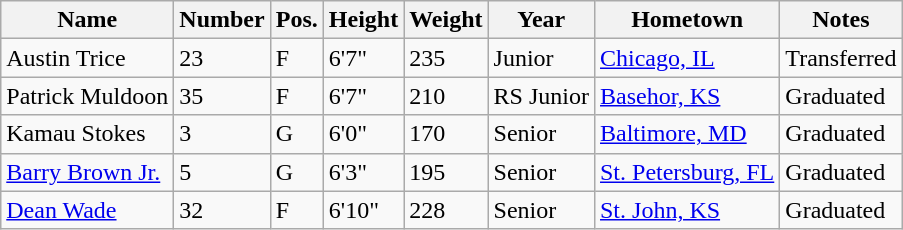<table class="wikitable sortable" border="1">
<tr>
<th>Name</th>
<th>Number</th>
<th>Pos.</th>
<th>Height</th>
<th>Weight</th>
<th>Year</th>
<th>Hometown</th>
<th class="unsortable">Notes</th>
</tr>
<tr>
<td>Austin Trice</td>
<td>23</td>
<td>F</td>
<td>6'7"</td>
<td>235</td>
<td>Junior</td>
<td><a href='#'>Chicago, IL</a></td>
<td>Transferred</td>
</tr>
<tr>
<td>Patrick Muldoon</td>
<td>35</td>
<td>F</td>
<td>6'7"</td>
<td>210</td>
<td>RS Junior</td>
<td><a href='#'>Basehor, KS</a></td>
<td>Graduated</td>
</tr>
<tr>
<td>Kamau Stokes</td>
<td>3</td>
<td>G</td>
<td>6'0"</td>
<td>170</td>
<td>Senior</td>
<td><a href='#'>Baltimore, MD</a></td>
<td>Graduated</td>
</tr>
<tr>
<td><a href='#'>Barry Brown Jr.</a></td>
<td>5</td>
<td>G</td>
<td>6'3"</td>
<td>195</td>
<td>Senior</td>
<td><a href='#'>St. Petersburg, FL</a></td>
<td>Graduated</td>
</tr>
<tr>
<td><a href='#'>Dean Wade</a></td>
<td>32</td>
<td>F</td>
<td>6'10"</td>
<td>228</td>
<td>Senior</td>
<td><a href='#'>St. John, KS</a></td>
<td>Graduated</td>
</tr>
</table>
